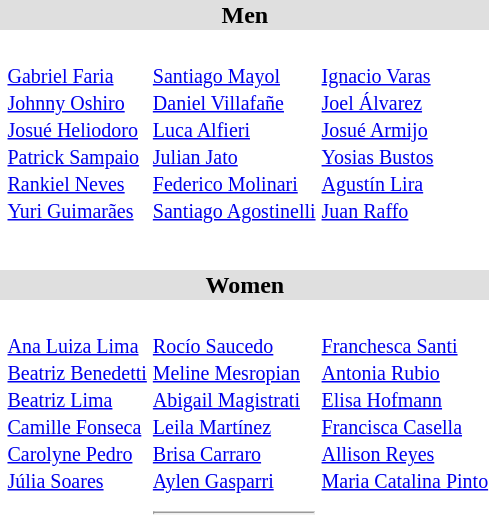<table>
<tr style="background:#dfdfdf;">
<td colspan="4" style="text-align:center;"><strong>Men</strong></td>
</tr>
<tr>
<th scope=row style="text-align:left"></th>
<td><br><small><a href='#'>Gabriel Faria</a><br><a href='#'>Johnny Oshiro</a><br><a href='#'>Josué Heliodoro</a><br><a href='#'>Patrick Sampaio</a><br><a href='#'>Rankiel Neves</a><br><a href='#'>Yuri Guimarães</a></small></td>
<td><br><small><a href='#'>Santiago Mayol</a><br><a href='#'>Daniel Villafañe</a><br><a href='#'>Luca Alfieri</a><br><a href='#'>Julian Jato</a><br><a href='#'>Federico Molinari</a><br><a href='#'>Santiago Agostinelli</a></small></td>
<td><br><small><a href='#'>Ignacio Varas</a><br><a href='#'>Joel Álvarez</a><br><a href='#'>Josué Armijo</a><br><a href='#'>Yosias Bustos</a><br><a href='#'>Agustín Lira</a><br><a href='#'>Juan Raffo</a></small></td>
</tr>
<tr>
<th scope=row style="text-align:left"></th>
<td></td>
<td></td>
<td></td>
</tr>
<tr>
<th scope=row style="text-align:left"></th>
<td></td>
<td></td>
<td></td>
</tr>
<tr>
<th scope=row style="text-align:left"></th>
<td></td>
<td></td>
<td></td>
</tr>
<tr>
<th scope=row style="text-align:left"></th>
<td></td>
<td></td>
<td></td>
</tr>
<tr>
<th scope=row style="text-align:left"></th>
<td></td>
<td></td>
<td></td>
</tr>
<tr>
<th scope=row style="text-align:left"></th>
<td></td>
<td></td>
<td></td>
</tr>
<tr>
<th scope=row style="text-align:left"></th>
<td></td>
<td></td>
<td></td>
</tr>
<tr style="background:#dfdfdf;">
<td colspan="4" style="text-align:center;"><strong>Women</strong></td>
</tr>
<tr>
<th scope=row style="text-align:left"></th>
<td><br><small><a href='#'>Ana Luiza Lima</a><br><a href='#'>Beatriz Benedetti</a><br><a href='#'>Beatriz Lima</a><br><a href='#'>Camille Fonseca</a><br><a href='#'>Carolyne Pedro</a><br><a href='#'>Júlia Soares</a></small></td>
<td><br><small><a href='#'>Rocío Saucedo</a><br><a href='#'>Meline Mesropian</a><br><a href='#'>Abigail Magistrati</a><br><a href='#'>Leila Martínez</a><br><a href='#'>Brisa Carraro</a><br><a href='#'>Aylen Gasparri</a></small></td>
<td><br><small><a href='#'>Franchesca Santi</a><br><a href='#'>Antonia Rubio</a><br><a href='#'>Elisa Hofmann</a><br><a href='#'>Francisca Casella</a><br><a href='#'>Allison Reyes</a><br><a href='#'>Maria Catalina Pinto</a></small></td>
</tr>
<tr>
<th scope=row style="text-align:left"></th>
<td></td>
<td><hr></td>
<td></td>
</tr>
<tr>
<th scope=row style="text-align:left"></th>
<td></td>
<td></td>
<td></td>
</tr>
<tr>
<th scope=row style="text-align:left"></th>
<td></td>
<td></td>
<td></td>
</tr>
<tr>
<th scope=row style="text-align:left"></th>
<td></td>
<td></td>
<td></td>
</tr>
<tr>
<th scope=row style="text-align:left"></th>
<td></td>
<td></td>
<td></td>
</tr>
</table>
